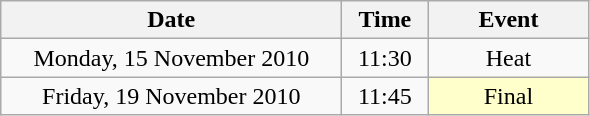<table class = "wikitable" style="text-align:center;">
<tr>
<th width=220>Date</th>
<th width=50>Time</th>
<th width=100>Event</th>
</tr>
<tr>
<td>Monday, 15 November 2010</td>
<td>11:30</td>
<td>Heat</td>
</tr>
<tr>
<td>Friday, 19 November 2010</td>
<td>11:45</td>
<td bgcolor=ffffcc>Final</td>
</tr>
</table>
